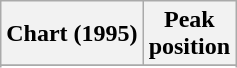<table class="wikitable plainrowheaders sortable">
<tr>
<th>Chart (1995)</th>
<th>Peak<br>position</th>
</tr>
<tr>
</tr>
<tr>
</tr>
</table>
